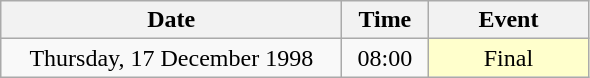<table class = "wikitable" style="text-align:center;">
<tr>
<th width=220>Date</th>
<th width=50>Time</th>
<th width=100>Event</th>
</tr>
<tr>
<td>Thursday, 17 December 1998</td>
<td>08:00</td>
<td bgcolor=ffffcc>Final</td>
</tr>
</table>
